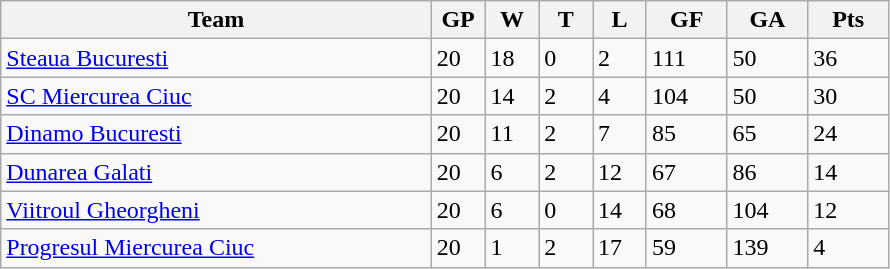<table class="wikitable">
<tr>
<th width="40%">Team</th>
<th width="5%">GP</th>
<th width="5%">W</th>
<th width="5%">T</th>
<th width="5%">L</th>
<th width="7.5%">GF</th>
<th width="7.5%">GA</th>
<th width="7.5%">Pts</th>
</tr>
<tr>
<td><a href='#'>Steaua Bucuresti</a></td>
<td>20</td>
<td>18</td>
<td>0</td>
<td>2</td>
<td>111</td>
<td>50</td>
<td>36</td>
</tr>
<tr>
<td><a href='#'>SC Miercurea Ciuc</a></td>
<td>20</td>
<td>14</td>
<td>2</td>
<td>4</td>
<td>104</td>
<td>50</td>
<td>30</td>
</tr>
<tr>
<td><a href='#'>Dinamo Bucuresti</a></td>
<td>20</td>
<td>11</td>
<td>2</td>
<td>7</td>
<td>85</td>
<td>65</td>
<td>24</td>
</tr>
<tr>
<td><a href='#'>Dunarea Galati</a></td>
<td>20</td>
<td>6</td>
<td>2</td>
<td>12</td>
<td>67</td>
<td>86</td>
<td>14</td>
</tr>
<tr>
<td><a href='#'>Viitroul Gheorgheni</a></td>
<td>20</td>
<td>6</td>
<td>0</td>
<td>14</td>
<td>68</td>
<td>104</td>
<td>12</td>
</tr>
<tr>
<td><a href='#'>Progresul Miercurea Ciuc</a></td>
<td>20</td>
<td>1</td>
<td>2</td>
<td>17</td>
<td>59</td>
<td>139</td>
<td>4</td>
</tr>
</table>
